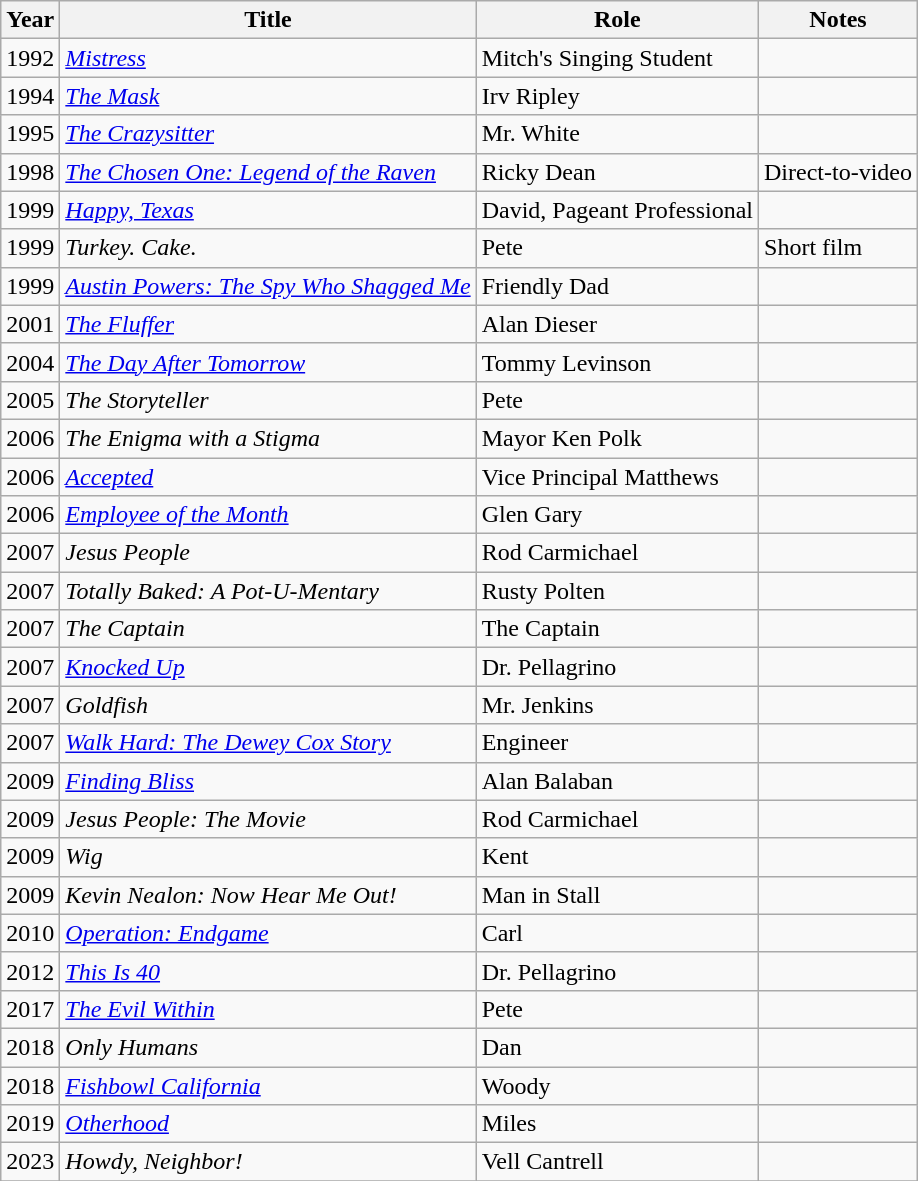<table class=wikitable>
<tr>
<th>Year</th>
<th>Title</th>
<th>Role</th>
<th>Notes</th>
</tr>
<tr>
<td>1992</td>
<td><em><a href='#'>Mistress</a></em></td>
<td>Mitch's Singing Student</td>
<td></td>
</tr>
<tr>
<td>1994</td>
<td><em><a href='#'>The Mask</a></em></td>
<td>Irv Ripley</td>
<td></td>
</tr>
<tr>
<td>1995</td>
<td><em><a href='#'>The Crazysitter</a></em></td>
<td>Mr. White</td>
<td></td>
</tr>
<tr>
<td>1998</td>
<td><em><a href='#'>The Chosen One: Legend of the Raven</a></em></td>
<td>Ricky Dean</td>
<td>Direct-to-video</td>
</tr>
<tr>
<td>1999</td>
<td><em><a href='#'>Happy, Texas</a></em></td>
<td>David, Pageant Professional</td>
<td></td>
</tr>
<tr>
<td>1999</td>
<td><em>Turkey. Cake.</em></td>
<td>Pete</td>
<td>Short film</td>
</tr>
<tr>
<td>1999</td>
<td><em><a href='#'>Austin Powers: The Spy Who Shagged Me</a></em></td>
<td>Friendly Dad</td>
<td></td>
</tr>
<tr>
<td>2001</td>
<td><em><a href='#'>The Fluffer</a></em></td>
<td>Alan Dieser</td>
<td></td>
</tr>
<tr>
<td>2004</td>
<td><em><a href='#'>The Day After Tomorrow</a></em></td>
<td>Tommy Levinson</td>
<td></td>
</tr>
<tr>
<td>2005</td>
<td><em>The Storyteller</em></td>
<td>Pete</td>
<td></td>
</tr>
<tr>
<td>2006</td>
<td><em>The Enigma with a Stigma</em></td>
<td>Mayor Ken Polk</td>
<td></td>
</tr>
<tr>
<td>2006</td>
<td><em><a href='#'>Accepted</a></em></td>
<td>Vice Principal Matthews</td>
<td></td>
</tr>
<tr>
<td>2006</td>
<td><em><a href='#'>Employee of the Month</a></em></td>
<td>Glen Gary</td>
<td></td>
</tr>
<tr>
<td>2007</td>
<td><em>Jesus People</em></td>
<td>Rod Carmichael</td>
<td></td>
</tr>
<tr>
<td>2007</td>
<td><em>Totally Baked: A Pot-U-Mentary</em></td>
<td>Rusty Polten</td>
<td></td>
</tr>
<tr>
<td>2007</td>
<td><em>The Captain</em></td>
<td>The Captain</td>
<td></td>
</tr>
<tr>
<td>2007</td>
<td><em><a href='#'>Knocked Up</a></em></td>
<td>Dr. Pellagrino</td>
<td></td>
</tr>
<tr>
<td>2007</td>
<td><em>Goldfish</em></td>
<td>Mr. Jenkins</td>
<td></td>
</tr>
<tr>
<td>2007</td>
<td><em><a href='#'>Walk Hard: The Dewey Cox Story</a></em></td>
<td>Engineer</td>
<td></td>
</tr>
<tr>
<td>2009</td>
<td><em><a href='#'>Finding Bliss</a></em></td>
<td>Alan Balaban</td>
<td></td>
</tr>
<tr>
<td>2009</td>
<td><em>Jesus People: The Movie</em></td>
<td>Rod Carmichael</td>
<td></td>
</tr>
<tr>
<td>2009</td>
<td><em>Wig</em></td>
<td>Kent</td>
<td></td>
</tr>
<tr>
<td>2009</td>
<td><em>Kevin Nealon: Now Hear Me Out!</em></td>
<td>Man in Stall</td>
<td></td>
</tr>
<tr>
<td>2010</td>
<td><em><a href='#'>Operation: Endgame</a></em></td>
<td>Carl</td>
<td></td>
</tr>
<tr>
<td>2012</td>
<td><em><a href='#'>This Is 40</a></em></td>
<td>Dr. Pellagrino</td>
<td></td>
</tr>
<tr>
<td>2017</td>
<td><em><a href='#'>The Evil Within</a></em></td>
<td>Pete</td>
<td></td>
</tr>
<tr>
<td>2018</td>
<td><em>Only Humans</em></td>
<td>Dan</td>
<td></td>
</tr>
<tr>
<td>2018</td>
<td><em><a href='#'>Fishbowl California</a></em></td>
<td>Woody</td>
<td></td>
</tr>
<tr>
<td>2019</td>
<td><em><a href='#'>Otherhood</a></em></td>
<td>Miles</td>
<td></td>
</tr>
<tr>
<td>2023</td>
<td><em>Howdy, Neighbor!</em></td>
<td>Vell Cantrell</td>
<td></td>
</tr>
<tr>
</tr>
</table>
